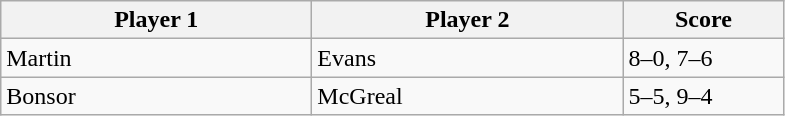<table class="wikitable" style="font-size: 100%">
<tr>
<th width=200>Player 1</th>
<th width=200>Player 2</th>
<th width=100>Score</th>
</tr>
<tr>
<td>Martin</td>
<td>Evans</td>
<td>8–0, 7–6</td>
</tr>
<tr>
<td>Bonsor</td>
<td>McGreal</td>
<td>5–5, 9–4</td>
</tr>
</table>
